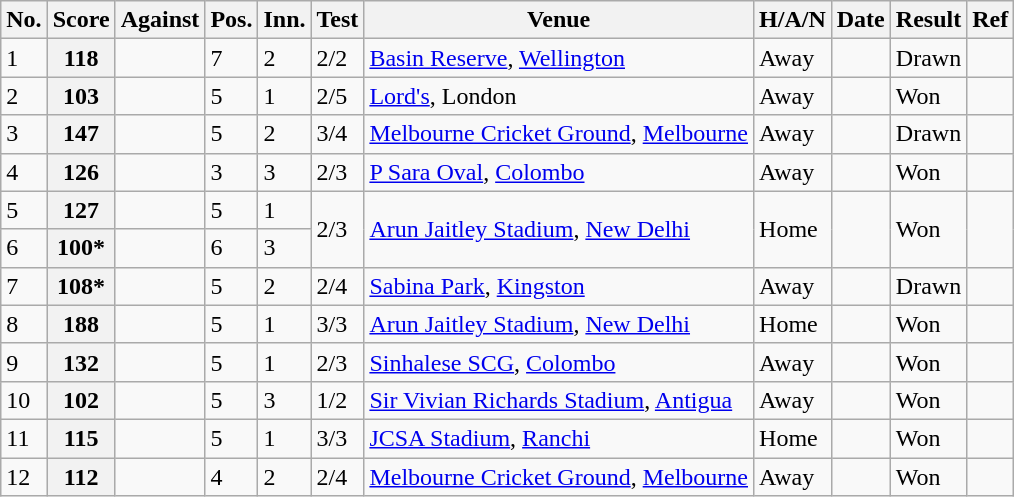<table class="wikitable sortable">
<tr>
<th>No.</th>
<th>Score</th>
<th>Against</th>
<th>Pos.</th>
<th>Inn.</th>
<th>Test</th>
<th>Venue</th>
<th>H/A/N</th>
<th>Date</th>
<th>Result</th>
<th scope="col" class="unsortable">Ref</th>
</tr>
<tr>
<td>1</td>
<th scope="row"> 118</th>
<td></td>
<td>7</td>
<td>2</td>
<td>2/2</td>
<td><a href='#'>Basin Reserve</a>, <a href='#'>Wellington</a></td>
<td>Away</td>
<td></td>
<td>Drawn</td>
<td></td>
</tr>
<tr>
<td>2</td>
<th scope="row"> 103</th>
<td></td>
<td>5</td>
<td>1</td>
<td>2/5</td>
<td><a href='#'>Lord's</a>, London</td>
<td>Away</td>
<td></td>
<td>Won</td>
<td></td>
</tr>
<tr>
<td>3</td>
<th scope="row"> 147</th>
<td></td>
<td>5</td>
<td>2</td>
<td>3/4</td>
<td><a href='#'>Melbourne Cricket Ground</a>, <a href='#'>Melbourne</a></td>
<td>Away</td>
<td></td>
<td>Drawn</td>
<td></td>
</tr>
<tr>
<td>4</td>
<th scope="row"> 126</th>
<td></td>
<td>3</td>
<td>3</td>
<td>2/3</td>
<td><a href='#'>P Sara Oval</a>, <a href='#'>Colombo</a></td>
<td>Away</td>
<td></td>
<td>Won</td>
<td></td>
</tr>
<tr>
<td>5</td>
<th scope="row"> 127</th>
<td></td>
<td>5</td>
<td>1</td>
<td rowspan="2">2/3</td>
<td rowspan="2"><a href='#'>Arun Jaitley Stadium</a>, <a href='#'>New Delhi</a></td>
<td rowspan="2">Home</td>
<td rowspan="2"></td>
<td rowspan="2">Won</td>
<td rowspan="2"></td>
</tr>
<tr>
<td>6</td>
<th scope="row"> 100*</th>
<td></td>
<td>6</td>
<td>3</td>
</tr>
<tr>
<td>7</td>
<th scope="row"> 108*</th>
<td></td>
<td>5</td>
<td>2</td>
<td>2/4</td>
<td><a href='#'>Sabina Park</a>, <a href='#'>Kingston</a></td>
<td>Away</td>
<td></td>
<td>Drawn</td>
<td></td>
</tr>
<tr>
<td>8</td>
<th scope="row"> 188</th>
<td></td>
<td>5</td>
<td>1</td>
<td>3/3</td>
<td><a href='#'>Arun Jaitley Stadium</a>, <a href='#'>New Delhi</a></td>
<td>Home</td>
<td></td>
<td>Won</td>
<td></td>
</tr>
<tr>
<td>9</td>
<th scope="row"> 132</th>
<td></td>
<td>5</td>
<td>1</td>
<td>2/3</td>
<td><a href='#'>Sinhalese SCG</a>, <a href='#'>Colombo</a></td>
<td>Away</td>
<td></td>
<td>Won</td>
<td></td>
</tr>
<tr>
<td>10</td>
<th scope="row"> 102</th>
<td></td>
<td>5</td>
<td>3</td>
<td>1/2</td>
<td><a href='#'>Sir Vivian Richards Stadium</a>, <a href='#'>Antigua</a></td>
<td>Away</td>
<td></td>
<td>Won</td>
<td></td>
</tr>
<tr>
<td>11</td>
<th scope="row"> 115</th>
<td></td>
<td>5</td>
<td>1</td>
<td>3/3</td>
<td><a href='#'>JCSA Stadium</a>, <a href='#'>Ranchi</a></td>
<td>Home</td>
<td></td>
<td>Won</td>
<td></td>
</tr>
<tr>
<td>12</td>
<th scope="row"> 112</th>
<td></td>
<td>4</td>
<td>2</td>
<td>2/4</td>
<td><a href='#'>Melbourne Cricket Ground</a>, <a href='#'>Melbourne</a></td>
<td>Away</td>
<td></td>
<td>Won</td>
<td></td>
</tr>
</table>
